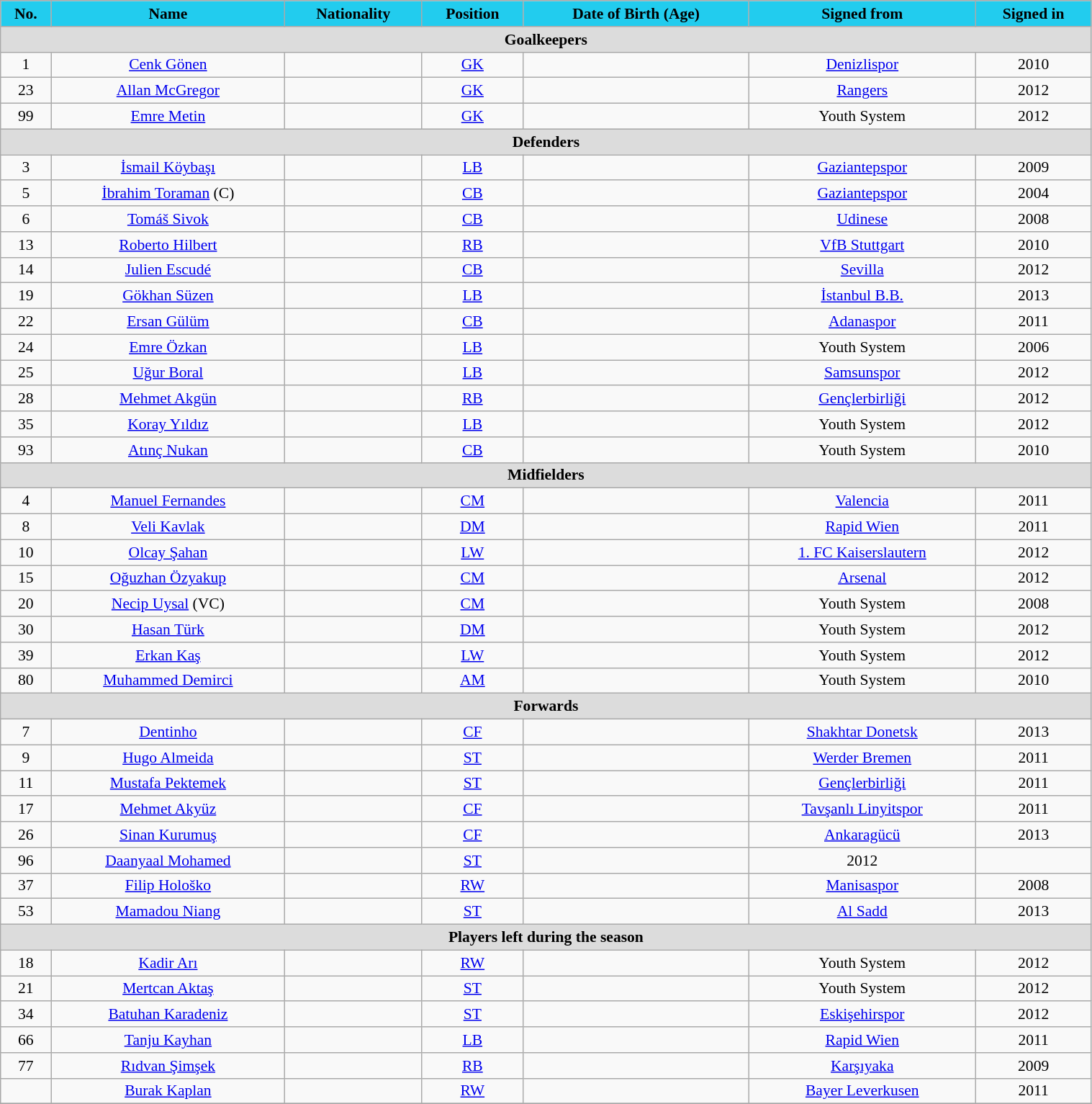<table class="wikitable" style="text-align: center; font-size:90%" width=80%>
<tr>
<th style="background: #22CCEE; color:black" align=right>No.</th>
<th style="background: #22CCEE; color:black" align=right>Name</th>
<th style="background: #22CCEE; color:black" align=right>Nationality</th>
<th style="background: #22CCEE; color:black" align=right>Position</th>
<th style="background: #22CCEE; color:black" align=right>Date of Birth (Age)</th>
<th style="background: #22CCEE; color:black" align=right>Signed from</th>
<th style="background: #22CCEE; color:black" align=right>Signed in</th>
</tr>
<tr>
<th colspan=7 style="background: #DCDCDC" align=right>Goalkeepers</th>
</tr>
<tr>
<td>1</td>
<td><a href='#'>Cenk Gönen</a></td>
<td></td>
<td><a href='#'>GK</a></td>
<td></td>
<td><a href='#'>Denizlispor</a></td>
<td>2010</td>
</tr>
<tr>
<td>23</td>
<td><a href='#'>Allan McGregor</a></td>
<td></td>
<td><a href='#'>GK</a></td>
<td></td>
<td> <a href='#'>Rangers</a></td>
<td>2012</td>
</tr>
<tr>
<td>99</td>
<td><a href='#'>Emre Metin</a></td>
<td></td>
<td><a href='#'>GK</a></td>
<td></td>
<td>Youth System</td>
<td>2012</td>
</tr>
<tr>
<th colspan=7 style="background: #DCDCDC" align=right>Defenders</th>
</tr>
<tr>
<td>3</td>
<td><a href='#'>İsmail Köybaşı</a></td>
<td></td>
<td><a href='#'>LB</a></td>
<td></td>
<td><a href='#'>Gaziantepspor</a></td>
<td>2009</td>
</tr>
<tr>
<td>5</td>
<td><a href='#'>İbrahim Toraman</a> (C)</td>
<td></td>
<td><a href='#'>CB</a></td>
<td></td>
<td><a href='#'>Gaziantepspor</a></td>
<td>2004</td>
</tr>
<tr>
<td>6</td>
<td><a href='#'>Tomáš Sivok</a></td>
<td></td>
<td><a href='#'>CB</a></td>
<td></td>
<td> <a href='#'>Udinese</a></td>
<td>2008</td>
</tr>
<tr>
<td>13</td>
<td><a href='#'>Roberto Hilbert</a></td>
<td></td>
<td><a href='#'>RB</a></td>
<td></td>
<td> <a href='#'>VfB Stuttgart</a></td>
<td>2010</td>
</tr>
<tr>
<td>14</td>
<td><a href='#'>Julien Escudé</a></td>
<td></td>
<td><a href='#'>CB</a></td>
<td></td>
<td> <a href='#'>Sevilla</a></td>
<td>2012</td>
</tr>
<tr>
<td>19</td>
<td><a href='#'>Gökhan Süzen</a></td>
<td></td>
<td><a href='#'>LB</a></td>
<td></td>
<td><a href='#'>İstanbul B.B.</a></td>
<td>2013</td>
</tr>
<tr>
<td>22</td>
<td><a href='#'>Ersan Gülüm</a></td>
<td></td>
<td><a href='#'>CB</a></td>
<td></td>
<td><a href='#'>Adanaspor</a></td>
<td>2011</td>
</tr>
<tr>
<td>24</td>
<td><a href='#'>Emre Özkan</a></td>
<td></td>
<td><a href='#'>LB</a></td>
<td></td>
<td>Youth System</td>
<td>2006</td>
</tr>
<tr>
<td>25</td>
<td><a href='#'>Uğur Boral</a></td>
<td></td>
<td><a href='#'>LB</a></td>
<td></td>
<td><a href='#'>Samsunspor</a></td>
<td>2012</td>
</tr>
<tr>
<td>28</td>
<td><a href='#'>Mehmet Akgün</a></td>
<td></td>
<td><a href='#'>RB</a></td>
<td></td>
<td><a href='#'>Gençlerbirliği</a></td>
<td>2012</td>
</tr>
<tr>
<td>35</td>
<td><a href='#'>Koray Yıldız</a></td>
<td></td>
<td><a href='#'>LB</a></td>
<td></td>
<td>Youth System</td>
<td>2012</td>
</tr>
<tr>
<td>93</td>
<td><a href='#'>Atınç Nukan</a></td>
<td></td>
<td><a href='#'>CB</a></td>
<td></td>
<td>Youth System</td>
<td>2010</td>
</tr>
<tr>
<th colspan=7 style="background: #DCDCDC" align=right>Midfielders</th>
</tr>
<tr>
<td>4</td>
<td><a href='#'>Manuel Fernandes</a></td>
<td></td>
<td><a href='#'>CM</a></td>
<td></td>
<td> <a href='#'>Valencia</a></td>
<td>2011</td>
</tr>
<tr>
<td>8</td>
<td><a href='#'>Veli Kavlak</a></td>
<td></td>
<td><a href='#'>DM</a></td>
<td></td>
<td> <a href='#'>Rapid Wien</a></td>
<td>2011</td>
</tr>
<tr>
<td>10</td>
<td><a href='#'>Olcay Şahan</a></td>
<td></td>
<td><a href='#'>LW</a></td>
<td></td>
<td> <a href='#'>1. FC Kaiserslautern</a></td>
<td>2012</td>
</tr>
<tr>
<td>15</td>
<td><a href='#'>Oğuzhan Özyakup</a></td>
<td></td>
<td><a href='#'>CM</a></td>
<td></td>
<td> <a href='#'>Arsenal</a></td>
<td>2012</td>
</tr>
<tr>
<td>20</td>
<td><a href='#'>Necip Uysal</a> (VC)</td>
<td></td>
<td><a href='#'>CM</a></td>
<td></td>
<td>Youth System</td>
<td>2008</td>
</tr>
<tr>
<td>30</td>
<td><a href='#'>Hasan Türk</a></td>
<td></td>
<td><a href='#'>DM</a></td>
<td></td>
<td>Youth System</td>
<td>2012</td>
</tr>
<tr>
<td>39</td>
<td><a href='#'>Erkan Kaş</a></td>
<td></td>
<td><a href='#'>LW</a></td>
<td></td>
<td>Youth System</td>
<td>2012</td>
</tr>
<tr>
<td>80</td>
<td><a href='#'>Muhammed Demirci</a></td>
<td></td>
<td><a href='#'>AM</a></td>
<td></td>
<td>Youth System</td>
<td>2010</td>
</tr>
<tr>
<th colspan=7 style="background: #DCDCDC" align=right>Forwards</th>
</tr>
<tr>
<td>7</td>
<td><a href='#'>Dentinho</a></td>
<td></td>
<td><a href='#'>CF</a></td>
<td></td>
<td> <a href='#'>Shakhtar Donetsk</a></td>
<td>2013</td>
</tr>
<tr>
<td>9</td>
<td><a href='#'>Hugo Almeida</a></td>
<td></td>
<td><a href='#'>ST</a></td>
<td></td>
<td> <a href='#'>Werder Bremen</a></td>
<td>2011</td>
</tr>
<tr>
<td>11</td>
<td><a href='#'>Mustafa Pektemek</a></td>
<td></td>
<td><a href='#'>ST</a></td>
<td></td>
<td><a href='#'>Gençlerbirliği</a></td>
<td>2011</td>
</tr>
<tr>
<td>17</td>
<td><a href='#'>Mehmet Akyüz</a></td>
<td></td>
<td><a href='#'>CF</a></td>
<td></td>
<td><a href='#'>Tavşanlı Linyitspor</a></td>
<td>2011</td>
</tr>
<tr>
<td>26</td>
<td><a href='#'>Sinan Kurumuş</a></td>
<td></td>
<td><a href='#'>CF</a></td>
<td></td>
<td><a href='#'>Ankaragücü</a></td>
<td>2013</td>
</tr>
<tr>
<td>96</td>
<td><a href='#'>Daanyaal Mohamed</a></td>
<td></td>
<td><a href='#'>ST</a></td>
<td></td>
<td>2012</td>
</tr>
<tr>
<td>37</td>
<td><a href='#'>Filip Hološko</a></td>
<td></td>
<td><a href='#'>RW</a></td>
<td></td>
<td><a href='#'>Manisaspor</a></td>
<td>2008</td>
</tr>
<tr>
<td>53</td>
<td><a href='#'>Mamadou Niang</a></td>
<td></td>
<td><a href='#'>ST</a></td>
<td></td>
<td> <a href='#'>Al Sadd</a></td>
<td>2013</td>
</tr>
<tr>
<th colspan="7"  style="background:#dcdcdc;">Players left during the season</th>
</tr>
<tr>
<td>18</td>
<td><a href='#'>Kadir Arı</a></td>
<td></td>
<td><a href='#'>RW</a></td>
<td></td>
<td>Youth System</td>
<td>2012</td>
</tr>
<tr>
<td>21</td>
<td><a href='#'>Mertcan Aktaş</a></td>
<td></td>
<td><a href='#'>ST</a></td>
<td></td>
<td>Youth System</td>
<td>2012</td>
</tr>
<tr>
<td>34</td>
<td><a href='#'>Batuhan Karadeniz</a></td>
<td></td>
<td><a href='#'>ST</a></td>
<td></td>
<td><a href='#'>Eskişehirspor</a></td>
<td>2012</td>
</tr>
<tr>
<td>66</td>
<td><a href='#'>Tanju Kayhan</a></td>
<td></td>
<td><a href='#'>LB</a></td>
<td></td>
<td> <a href='#'>Rapid Wien</a></td>
<td>2011</td>
</tr>
<tr>
<td>77</td>
<td><a href='#'>Rıdvan Şimşek</a></td>
<td></td>
<td><a href='#'>RB</a></td>
<td></td>
<td><a href='#'>Karşıyaka</a></td>
<td>2009</td>
</tr>
<tr>
<td></td>
<td><a href='#'>Burak Kaplan</a></td>
<td></td>
<td><a href='#'>RW</a></td>
<td></td>
<td> <a href='#'>Bayer Leverkusen</a></td>
<td>2011</td>
</tr>
<tr>
</tr>
</table>
